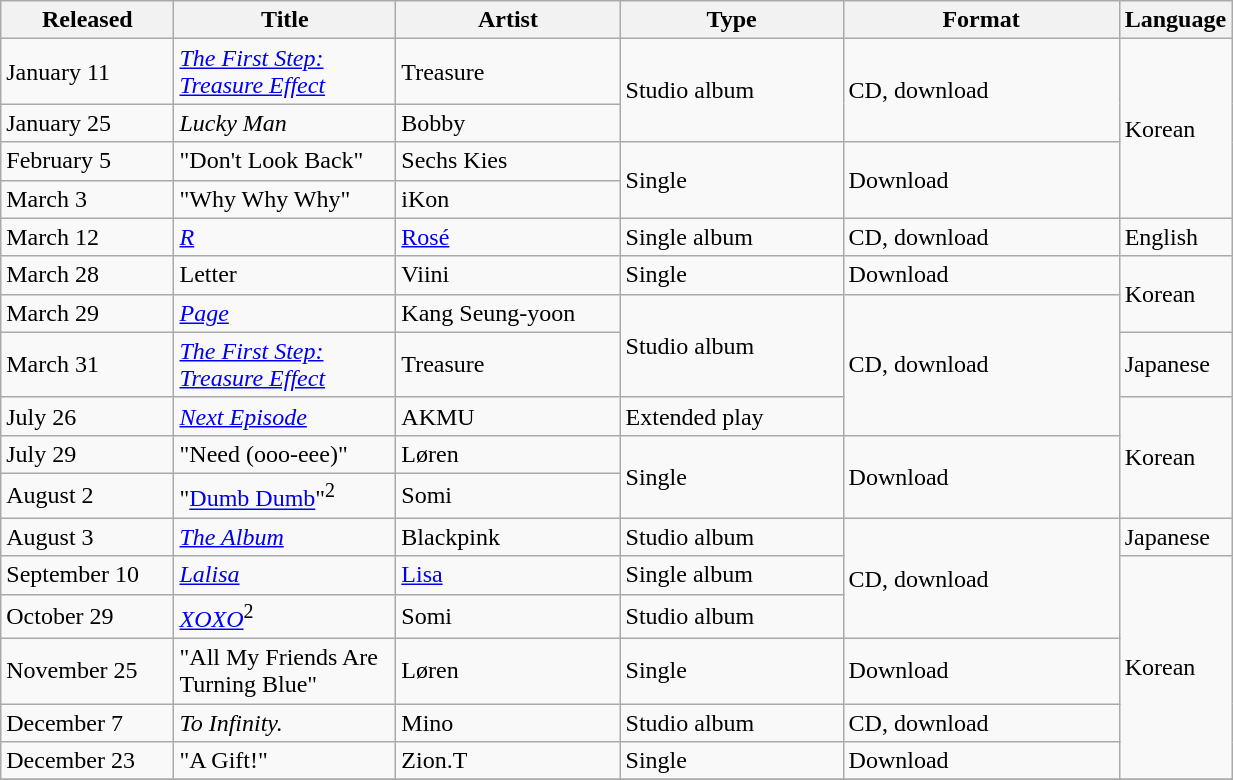<table class="wikitable sortable" align="left center" style="width:65%;">
<tr>
<th style="width:15%;">Released</th>
<th style="width:20%;">Title</th>
<th style="width:20%;">Artist</th>
<th style="width:20%;">Type</th>
<th style="width:25%;">Format</th>
<th style="width:20%;">Language</th>
</tr>
<tr>
<td>January 11</td>
<td><em><a href='#'>The First Step: Treasure Effect</a></em></td>
<td>Treasure</td>
<td rowspan="2">Studio album</td>
<td rowspan="2">CD, download</td>
<td rowspan="4">Korean</td>
</tr>
<tr>
<td>January 25</td>
<td><em>Lucky Man</em></td>
<td>Bobby</td>
</tr>
<tr>
<td>February 5</td>
<td>"Don't Look Back"</td>
<td>Sechs Kies</td>
<td rowspan="2">Single</td>
<td rowspan="2">Download</td>
</tr>
<tr>
<td>March 3</td>
<td>"Why Why Why"</td>
<td>iKon</td>
</tr>
<tr>
<td>March 12</td>
<td><em><a href='#'>R</a></em></td>
<td><a href='#'>Rosé</a></td>
<td>Single album</td>
<td>CD, download</td>
<td>English</td>
</tr>
<tr>
<td>March 28</td>
<td>Letter</td>
<td>Viini</td>
<td>Single</td>
<td>Download</td>
<td rowspan="2">Korean</td>
</tr>
<tr>
<td>March 29</td>
<td><em><a href='#'>Page</a></em></td>
<td>Kang Seung-yoon</td>
<td rowspan="2">Studio album</td>
<td rowspan="3">CD, download</td>
</tr>
<tr>
<td>March 31</td>
<td><em><a href='#'>The First Step: Treasure Effect</a></em></td>
<td>Treasure</td>
<td>Japanese</td>
</tr>
<tr>
<td>July 26</td>
<td><em><a href='#'>Next Episode</a></em></td>
<td>AKMU</td>
<td>Extended play</td>
<td rowspan="3">Korean</td>
</tr>
<tr>
<td>July 29</td>
<td>"Need (ooo-eee)"</td>
<td>Løren</td>
<td rowspan="2">Single</td>
<td rowspan="2">Download</td>
</tr>
<tr>
<td>August 2</td>
<td>"<a href='#'>Dumb Dumb</a>"<sup>2</sup></td>
<td>Somi</td>
</tr>
<tr>
<td>August 3</td>
<td><em><a href='#'>The Album</a></em></td>
<td>Blackpink</td>
<td>Studio album</td>
<td rowspan="3">CD, download</td>
<td>Japanese</td>
</tr>
<tr>
<td>September 10</td>
<td><em><a href='#'>Lalisa</a></em></td>
<td><a href='#'>Lisa</a></td>
<td>Single album</td>
<td rowspan="5">Korean</td>
</tr>
<tr>
<td>October 29</td>
<td><em><a href='#'>XOXO</a></em><sup>2</sup></td>
<td>Somi</td>
<td>Studio album</td>
</tr>
<tr>
<td>November 25</td>
<td>"All My Friends Are Turning Blue"</td>
<td>Løren</td>
<td>Single</td>
<td>Download</td>
</tr>
<tr>
<td>December 7</td>
<td><em>To Infinity.</em></td>
<td>Mino</td>
<td>Studio album</td>
<td>CD, download</td>
</tr>
<tr>
<td>December 23</td>
<td>"A Gift!"</td>
<td>Zion.T</td>
<td>Single</td>
<td>Download</td>
</tr>
<tr>
</tr>
</table>
